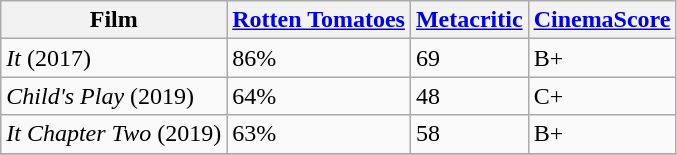<table class="wikitable sortable">
<tr>
<th>Film</th>
<th><a href='#'>Rotten Tomatoes</a></th>
<th><a href='#'>Metacritic</a></th>
<th><a href='#'>CinemaScore</a></th>
</tr>
<tr>
<td><em>It</em> (2017)</td>
<td>86%</td>
<td>69</td>
<td>B+</td>
</tr>
<tr>
<td><em>Child's Play</em> (2019)</td>
<td>64%</td>
<td>48</td>
<td>C+</td>
</tr>
<tr>
<td><em>It Chapter Two</em> (2019)</td>
<td>63%</td>
<td>58</td>
<td>B+</td>
</tr>
<tr>
</tr>
</table>
